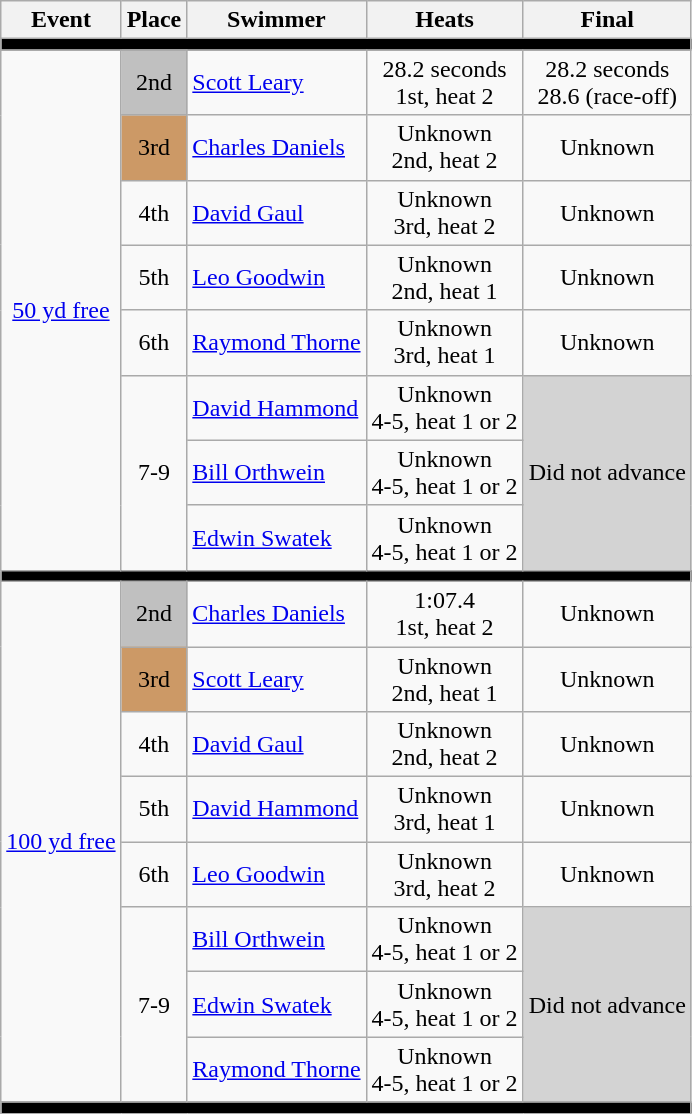<table class=wikitable style="text-align:center">
<tr>
<th>Event</th>
<th>Place</th>
<th>Swimmer</th>
<th>Heats</th>
<th>Final</th>
</tr>
<tr bgcolor=black>
<td colspan=5></td>
</tr>
<tr align=center>
<td rowspan=8><a href='#'>50 yd free</a></td>
<td bgcolor=silver>2nd</td>
<td align=left><a href='#'>Scott Leary</a></td>
<td>28.2 seconds <br> 1st, heat 2</td>
<td>28.2 seconds <br> 28.6 (race-off)</td>
</tr>
<tr>
<td bgcolor=cc9966>3rd</td>
<td align=left><a href='#'>Charles Daniels</a></td>
<td>Unknown <br> 2nd, heat 2</td>
<td>Unknown</td>
</tr>
<tr>
<td>4th</td>
<td align=left><a href='#'>David Gaul</a></td>
<td>Unknown <br> 3rd, heat 2</td>
<td>Unknown</td>
</tr>
<tr>
<td>5th</td>
<td align=left><a href='#'>Leo Goodwin</a></td>
<td>Unknown <br> 2nd, heat 1</td>
<td>Unknown</td>
</tr>
<tr>
<td>6th</td>
<td align=left><a href='#'>Raymond Thorne</a></td>
<td>Unknown <br> 3rd, heat 1</td>
<td>Unknown</td>
</tr>
<tr>
<td rowspan=3>7-9</td>
<td align=left><a href='#'>David Hammond</a></td>
<td>Unknown <br> 4-5, heat 1 or 2</td>
<td rowspan=3 bgcolor=lightgray>Did not advance</td>
</tr>
<tr>
<td align=left><a href='#'>Bill Orthwein</a></td>
<td>Unknown <br> 4-5, heat 1 or 2</td>
</tr>
<tr>
<td align=left><a href='#'>Edwin Swatek</a></td>
<td>Unknown <br> 4-5, heat 1 or 2</td>
</tr>
<tr bgcolor=black>
<td colspan=5></td>
</tr>
<tr align=center>
<td rowspan=8><a href='#'>100 yd free</a></td>
<td bgcolor=silver>2nd</td>
<td align=left><a href='#'>Charles Daniels</a></td>
<td>1:07.4 <br> 1st, heat 2</td>
<td>Unknown</td>
</tr>
<tr>
<td bgcolor=cc9966>3rd</td>
<td align=left><a href='#'>Scott Leary</a></td>
<td>Unknown <br> 2nd, heat 1</td>
<td>Unknown</td>
</tr>
<tr>
<td>4th</td>
<td align=left><a href='#'>David Gaul</a></td>
<td>Unknown <br> 2nd, heat 2</td>
<td>Unknown</td>
</tr>
<tr>
<td>5th</td>
<td align=left><a href='#'>David Hammond</a></td>
<td>Unknown <br> 3rd, heat 1</td>
<td>Unknown</td>
</tr>
<tr>
<td>6th</td>
<td align=left><a href='#'>Leo Goodwin</a></td>
<td>Unknown <br> 3rd, heat 2</td>
<td>Unknown</td>
</tr>
<tr>
<td rowspan=3>7-9</td>
<td align=left><a href='#'>Bill Orthwein</a></td>
<td>Unknown <br> 4-5, heat 1 or 2</td>
<td rowspan=3 bgcolor=lightgray>Did not advance</td>
</tr>
<tr>
<td align=left><a href='#'>Edwin Swatek</a></td>
<td>Unknown <br> 4-5, heat 1 or 2</td>
</tr>
<tr>
<td align=left><a href='#'>Raymond Thorne</a></td>
<td>Unknown <br> 4-5, heat 1 or 2</td>
</tr>
<tr bgcolor=black>
<td colspan=5></td>
</tr>
</table>
